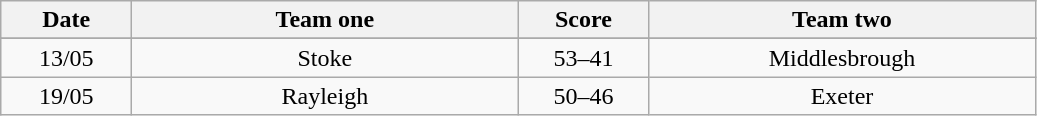<table class="wikitable" style="text-align: center">
<tr>
<th width=80>Date</th>
<th width=250>Team one</th>
<th width=80>Score</th>
<th width=250>Team two</th>
</tr>
<tr>
</tr>
<tr>
<td>13/05</td>
<td>Stoke</td>
<td>53–41</td>
<td>Middlesbrough</td>
</tr>
<tr>
<td>19/05</td>
<td>Rayleigh</td>
<td>50–46</td>
<td>Exeter</td>
</tr>
</table>
